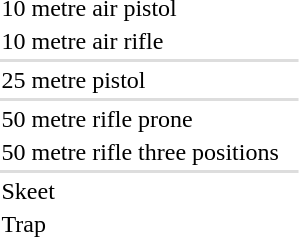<table>
<tr>
<td>10 metre air pistol<br></td>
<td></td>
<td></td>
<td></td>
</tr>
<tr>
<td>10 metre air rifle<br></td>
<td></td>
<td></td>
<td></td>
</tr>
<tr bgcolor=#DDDDDD>
<td colspan=7></td>
</tr>
<tr>
<td>25 metre pistol<br></td>
<td></td>
<td></td>
<td></td>
</tr>
<tr bgcolor=#DDDDDD>
<td colspan=7></td>
</tr>
<tr>
<td>50 metre rifle prone<br></td>
<td></td>
<td></td>
<td></td>
</tr>
<tr>
<td>50 metre rifle three positions<br></td>
<td></td>
<td></td>
<td></td>
</tr>
<tr bgcolor=#DDDDDD>
<td colspan=7></td>
</tr>
<tr>
<td>Skeet<br></td>
<td></td>
<td></td>
<td></td>
</tr>
<tr>
<td>Trap<br></td>
<td></td>
<td></td>
<td></td>
</tr>
</table>
